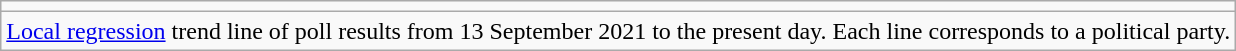<table class=wikitable>
<tr>
<td></td>
</tr>
<tr>
<td><a href='#'>Local regression</a> trend line of poll results from 13 September 2021 to the present day. Each line corresponds to a political party.</td>
</tr>
</table>
